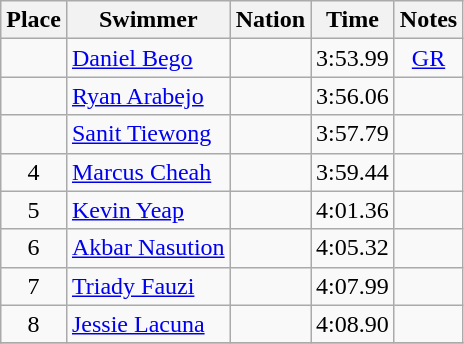<table class="wikitable sortable" style="text-align:center">
<tr>
<th>Place</th>
<th>Swimmer</th>
<th>Nation</th>
<th>Time</th>
<th>Notes</th>
</tr>
<tr>
<td></td>
<td align=left><a href='#'>Daniel Bego</a></td>
<td align=left></td>
<td>3:53.99</td>
<td><a href='#'>GR</a></td>
</tr>
<tr>
<td></td>
<td align=left><a href='#'>Ryan Arabejo</a></td>
<td align=left></td>
<td>3:56.06</td>
<td></td>
</tr>
<tr>
<td></td>
<td align=left><a href='#'>Sanit Tiewong</a></td>
<td align=left></td>
<td>3:57.79</td>
<td></td>
</tr>
<tr>
<td>4</td>
<td align=left><a href='#'>Marcus Cheah</a></td>
<td align=left></td>
<td>3:59.44</td>
<td></td>
</tr>
<tr>
<td>5</td>
<td align=left><a href='#'>Kevin Yeap</a></td>
<td align=left></td>
<td>4:01.36</td>
<td></td>
</tr>
<tr>
<td>6</td>
<td align=left><a href='#'>Akbar Nasution</a></td>
<td align=left></td>
<td>4:05.32</td>
<td></td>
</tr>
<tr>
<td>7</td>
<td align=left><a href='#'>Triady Fauzi</a></td>
<td align=left></td>
<td>4:07.99</td>
<td></td>
</tr>
<tr>
<td>8</td>
<td align=left><a href='#'>Jessie Lacuna</a></td>
<td align=left></td>
<td>4:08.90</td>
<td></td>
</tr>
<tr>
</tr>
</table>
